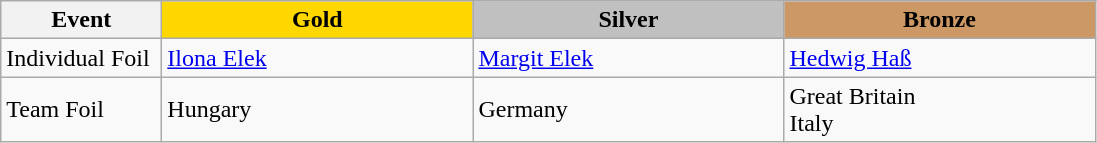<table class="wikitable">
<tr>
<th width="100">Event</th>
<th style="background-color:gold;" width="200"> Gold</th>
<th style="background-color:silver;" width="200"> Silver</th>
<th style="background-color:#CC9966;" width="200"> Bronze</th>
</tr>
<tr>
<td>Individual Foil</td>
<td> <a href='#'>Ilona Elek</a></td>
<td> <a href='#'>Margit Elek</a></td>
<td> <a href='#'>Hedwig Haß</a></td>
</tr>
<tr>
<td>Team Foil</td>
<td> Hungary</td>
<td> Germany</td>
<td> Great Britain <br> Italy</td>
</tr>
</table>
